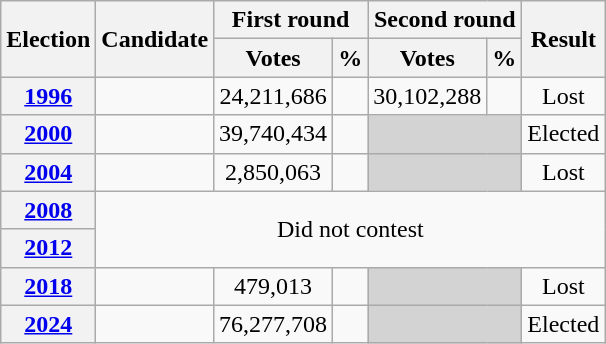<table class=wikitable style=text-align:center>
<tr>
<th rowspan="2">Election</th>
<th rowspan="2">Candidate</th>
<th colspan="2" scope="col">First round</th>
<th colspan="2">Second round</th>
<th rowspan="2">Result</th>
</tr>
<tr>
<th>Votes</th>
<th>%</th>
<th>Votes</th>
<th>%</th>
</tr>
<tr>
<th><a href='#'>1996</a></th>
<td></td>
<td>24,211,686</td>
<td></td>
<td>30,102,288</td>
<td></td>
<td>Lost </td>
</tr>
<tr>
<th><a href='#'>2000</a></th>
<td></td>
<td>39,740,434</td>
<td></td>
<td bgcolor=lightgrey colspan=2></td>
<td>Elected </td>
</tr>
<tr>
<th><a href='#'>2004</a></th>
<td></td>
<td>2,850,063</td>
<td></td>
<td bgcolor=lightgrey colspan=2></td>
<td>Lost </td>
</tr>
<tr>
<th><a href='#'>2008</a></th>
<td rowspan="2" colspan="6">Did not contest</td>
</tr>
<tr>
<th><a href='#'>2012</a></th>
</tr>
<tr>
<th><a href='#'>2018</a></th>
<td></td>
<td>479,013</td>
<td></td>
<td bgcolor=lightgrey colspan=2></td>
<td>Lost </td>
</tr>
<tr>
<th><a href='#'>2024</a></th>
<td></td>
<td>76,277,708</td>
<td></td>
<td bgcolor=lightgrey colspan=2></td>
<td>Elected </td>
</tr>
</table>
